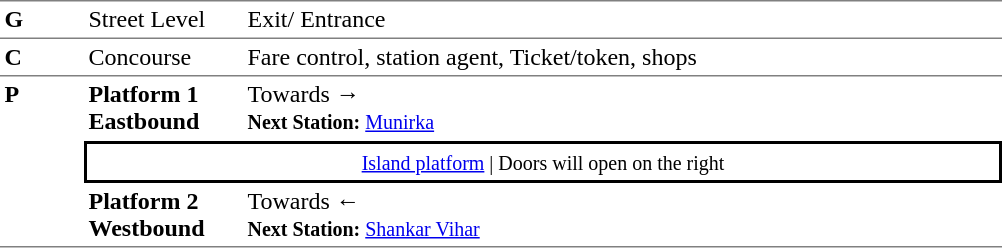<table table border=0 cellspacing=0 cellpadding=3>
<tr>
<td style="border-top:solid 1px grey;border-bottom:solid 1px grey;" width=50 valign=top><strong>G</strong></td>
<td style="border-top:solid 1px grey;border-bottom:solid 1px grey;" width=100 valign=top>Street Level</td>
<td style="border-top:solid 1px grey;border-bottom:solid 1px grey;" width=500 valign=top>Exit/ Entrance</td>
</tr>
<tr>
<td style="border-bottom:solid 1px grey;"><strong>C</strong></td>
<td style="border-bottom:solid 1px grey;">Concourse</td>
<td style="border-bottom:solid 1px grey;">Fare control, station agent, Ticket/token, shops</td>
</tr>
<tr>
<td style="border-bottom:solid 1px grey;" width=50 rowspan=3 valign=top><strong>P</strong></td>
<td style="border-bottom:solid 1px white;" width=100><span><strong>Platform 1</strong><br><strong>Eastbound</strong></span></td>
<td style="border-bottom:solid 1px white;" width=500>Towards → <br><small><strong>Next Station:</strong> <a href='#'>Munirka</a></small></td>
</tr>
<tr>
<td style="border-top:solid 2px black;border-right:solid 2px black;border-left:solid 2px black;border-bottom:solid 2px black;text-align:center;" colspan=2><small><a href='#'>Island platform</a> | Doors will open on the right </small></td>
</tr>
<tr>
<td style="border-bottom:solid 1px grey;" width=100><span><strong>Platform 2</strong><br><strong>Westbound</strong></span></td>
<td style="border-bottom:solid 1px grey;" width="500">Towards ← <br><small><strong>Next Station:</strong> <a href='#'>Shankar Vihar</a></small></td>
</tr>
</table>
